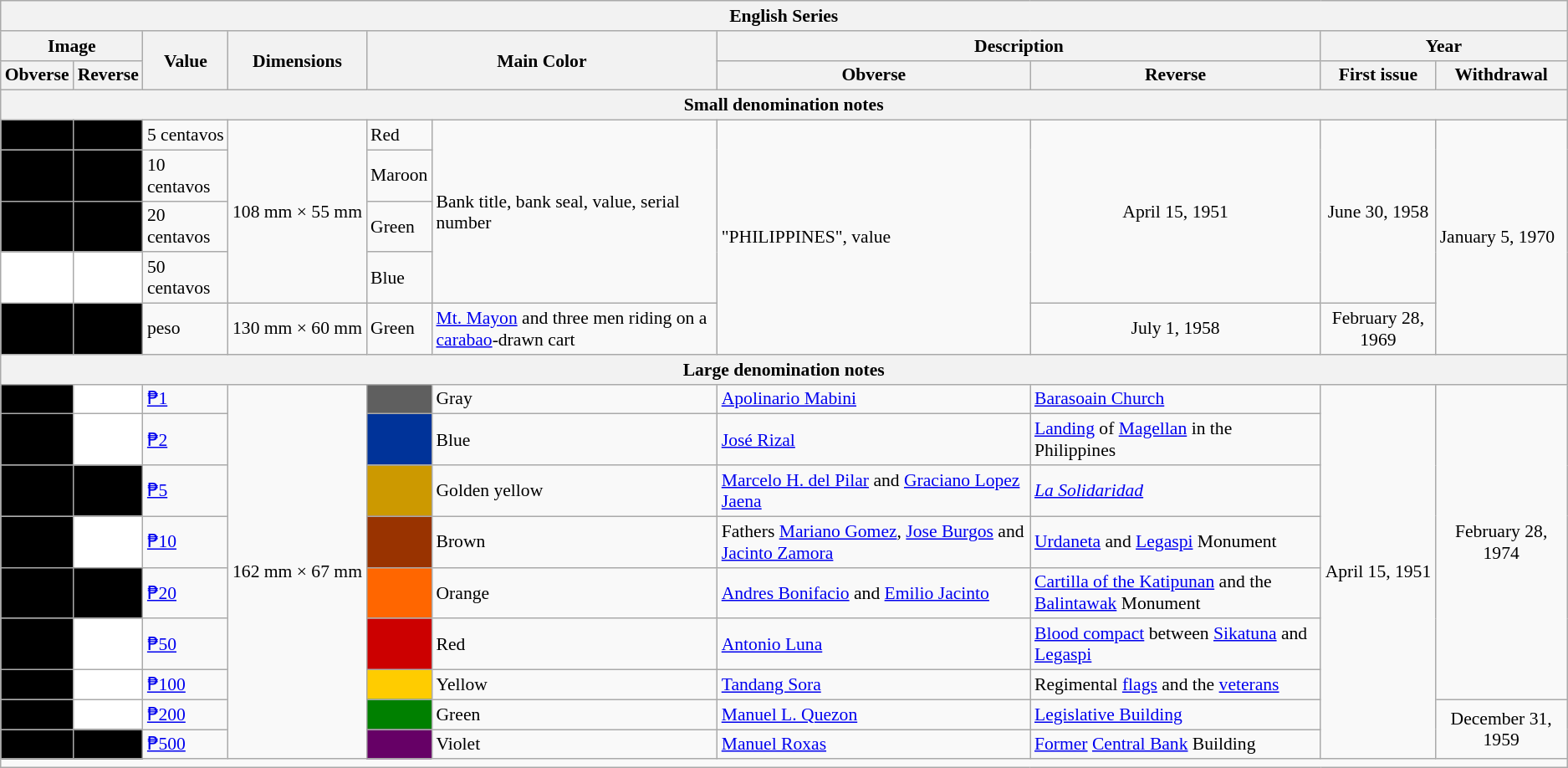<table class="wikitable" style="font-size: 90%">
<tr>
<th colspan="10">English Series</th>
</tr>
<tr>
<th colspan="2">Image</th>
<th rowspan="2">Value</th>
<th rowspan="2">Dimensions</th>
<th colspan="2" rowspan="2">Main Color</th>
<th colspan="2">Description</th>
<th colspan="2">Year </th>
</tr>
<tr>
<th>Obverse</th>
<th>Reverse</th>
<th>Obverse</th>
<th>Reverse</th>
<th>First issue</th>
<th>Withdrawal</th>
</tr>
<tr>
<th colspan="10">Small denomination notes</th>
</tr>
<tr>
<td style="text-align:right; background:#000000;"></td>
<td style="text-align:left; background:#000000;"></td>
<td>5 centavos</td>
<td rowspan="4">108 mm × 55 mm</td>
<td>Red</td>
<td rowspan="4">Bank title, bank seal, value, serial number</td>
<td rowspan="5">"PHILIPPINES", value</td>
<td style="text-align:center;" rowspan=4>April 15, 1951</td>
<td style="text-align:center;" rowspan=4>June 30, 1958</td>
<td rowspan="5">January 5, 1970</td>
</tr>
<tr>
<td style="text-align:right; background:#000000;"></td>
<td style="text-align:left; background:#000000;"></td>
<td>10 centavos</td>
<td>Maroon</td>
</tr>
<tr>
<td style="text-align:right; background:#000000;"></td>
<td style="text-align:left; background:#000000;"></td>
<td>20 centavos</td>
<td>Green</td>
</tr>
<tr>
<td style="text-align:center; background:#FFFFFF;"></td>
<td style="text-align:center; background:#FFFFFF;"></td>
<td>50 centavos</td>
<td>Blue</td>
</tr>
<tr>
<td style="text-align:right; background:#000000;"></td>
<td style="text-align:left; background:#000000;"></td>
<td> peso</td>
<td>130 mm × 60 mm</td>
<td>Green</td>
<td><a href='#'>Mt. Mayon</a> and three men riding on a <a href='#'>carabao</a>-drawn cart</td>
<td style="text-align:center;">July 1, 1958</td>
<td style="text-align:center;">February 28, 1969</td>
</tr>
<tr>
<th colspan="10">Large denomination notes</th>
</tr>
<tr>
<td style="text-align:center; background:#000000;"></td>
<td style="text-align:center; background:#FFFFFF;"></td>
<td><a href='#'>₱1</a></td>
<td rowspan="9">162 mm × 67 mm</td>
<td style="text-align:center; background:#5F5F5F;"></td>
<td>Gray</td>
<td><a href='#'>Apolinario Mabini</a></td>
<td><a href='#'>Barasoain Church</a></td>
<td style="text-align:center;" rowspan=9>April 15, 1951</td>
<td style="text-align:center;" rowspan=7>February 28, 1974</td>
</tr>
<tr>
<td style="text-align:center; background:#000000;"></td>
<td style="text-align:center; background:#FFFFFF;"></td>
<td><a href='#'>₱2</a></td>
<td style="text-align:center; background:#003399;"></td>
<td>Blue</td>
<td><a href='#'>José Rizal</a></td>
<td><a href='#'>Landing</a> of <a href='#'>Magellan</a> in the Philippines</td>
</tr>
<tr>
<td style="text-align:center; background:#000000;"></td>
<td style="text-align:center; background:#000000;"></td>
<td><a href='#'>₱5</a></td>
<td style="text-align:center; background:#CC9900;"></td>
<td>Golden yellow</td>
<td><a href='#'>Marcelo H. del Pilar</a> and <a href='#'>Graciano Lopez Jaena</a></td>
<td><em><a href='#'>La Solidaridad</a></em></td>
</tr>
<tr>
<td style="text-align:center; background:#000000;"></td>
<td style="text-align:center; background:#FFFFFF;"></td>
<td><a href='#'>₱10</a></td>
<td style="text-align:center; background:#993300;"></td>
<td>Brown</td>
<td>Fathers <a href='#'>Mariano Gomez</a>, <a href='#'>Jose Burgos</a> and <a href='#'>Jacinto Zamora</a></td>
<td><a href='#'>Urdaneta</a> and <a href='#'>Legaspi</a> Monument</td>
</tr>
<tr>
<td style="text-align:center; background:#000000;"></td>
<td style="text-align:center; background:#000000;"></td>
<td><a href='#'>₱20</a></td>
<td style="text-align:center; background:#FF6600;"></td>
<td>Orange</td>
<td><a href='#'>Andres Bonifacio</a> and <a href='#'>Emilio Jacinto</a></td>
<td><a href='#'>Cartilla of the Katipunan</a> and the <a href='#'>Balintawak</a> Monument</td>
</tr>
<tr>
<td style="text-align:center; background:#000000;"></td>
<td style="text-align:center; background:#FFFFFF;"></td>
<td><a href='#'>₱50</a></td>
<td style="text-align:center; background:#CC0000;"></td>
<td>Red</td>
<td><a href='#'>Antonio Luna</a></td>
<td><a href='#'>Blood compact</a> between <a href='#'>Sikatuna</a> and <a href='#'>Legaspi</a></td>
</tr>
<tr>
<td style="text-align:center; background:#000000;"></td>
<td style="text-align:center; background:#FFFFFF;"></td>
<td><a href='#'>₱100</a></td>
<td style="text-align:center; background:#FFCC00;"></td>
<td>Yellow</td>
<td><a href='#'>Tandang Sora</a></td>
<td>Regimental <a href='#'>flags</a> and the <a href='#'>veterans</a></td>
</tr>
<tr>
<td style="text-align:center; background:#000000;"></td>
<td style="text-align:center; background:#FFFFFF;"></td>
<td><a href='#'>₱200</a></td>
<td style="text-align:center; background:#008000;"></td>
<td>Green</td>
<td><a href='#'>Manuel L. Quezon</a></td>
<td><a href='#'>Legislative Building</a></td>
<td style="text-align:center;" rowspan=2>December 31, 1959</td>
</tr>
<tr>
<td style="text-align:center; background:#000000;"></td>
<td style="text-align:center; background:#000000;"></td>
<td><a href='#'>₱500</a></td>
<td style="text-align:center; background:#660066;"></td>
<td>Violet</td>
<td><a href='#'>Manuel Roxas</a></td>
<td><a href='#'>Former</a> <a href='#'>Central Bank</a> Building</td>
</tr>
<tr>
<td colspan="10"></td>
</tr>
</table>
